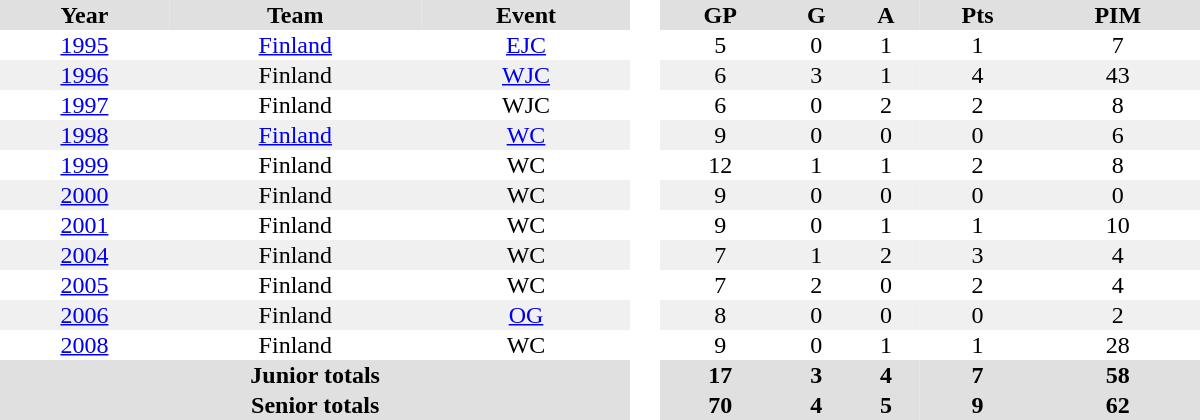<table border="0" cellpadding="1" cellspacing="0" style="text-align:center; width:50em">
<tr ALIGN="center" bgcolor="#e0e0e0">
<th>Year</th>
<th>Team</th>
<th>Event</th>
<th rowspan="99" bgcolor="#ffffff"> </th>
<th>GP</th>
<th>G</th>
<th>A</th>
<th>Pts</th>
<th>PIM</th>
</tr>
<tr>
<td><a href='#'>1995</a></td>
<td><a href='#'>Finland</a></td>
<td><a href='#'>EJC</a></td>
<td>5</td>
<td>0</td>
<td>1</td>
<td>1</td>
<td>7</td>
</tr>
<tr bgcolor="#f0f0f0">
<td><a href='#'>1996</a></td>
<td>Finland</td>
<td><a href='#'>WJC</a></td>
<td>6</td>
<td>3</td>
<td>1</td>
<td>4</td>
<td>43</td>
</tr>
<tr>
<td><a href='#'>1997</a></td>
<td>Finland</td>
<td>WJC</td>
<td>6</td>
<td>0</td>
<td>2</td>
<td>2</td>
<td>8</td>
</tr>
<tr bgcolor="#f0f0f0">
<td><a href='#'>1998</a></td>
<td><a href='#'>Finland</a></td>
<td><a href='#'>WC</a></td>
<td>9</td>
<td>0</td>
<td>0</td>
<td>0</td>
<td>6</td>
</tr>
<tr>
<td><a href='#'>1999</a></td>
<td>Finland</td>
<td>WC</td>
<td>12</td>
<td>1</td>
<td>1</td>
<td>2</td>
<td>8</td>
</tr>
<tr bgcolor="#f0f0f0">
<td><a href='#'>2000</a></td>
<td>Finland</td>
<td>WC</td>
<td>9</td>
<td>0</td>
<td>0</td>
<td>0</td>
<td>0</td>
</tr>
<tr>
<td><a href='#'>2001</a></td>
<td>Finland</td>
<td>WC</td>
<td>9</td>
<td>0</td>
<td>1</td>
<td>1</td>
<td>10</td>
</tr>
<tr bgcolor="#f0f0f0">
<td><a href='#'>2004</a></td>
<td>Finland</td>
<td>WC</td>
<td>7</td>
<td>1</td>
<td>2</td>
<td>3</td>
<td>4</td>
</tr>
<tr>
<td><a href='#'>2005</a></td>
<td>Finland</td>
<td>WC</td>
<td>7</td>
<td>2</td>
<td>0</td>
<td>2</td>
<td>4</td>
</tr>
<tr bgcolor="#f0f0f0">
<td><a href='#'>2006</a></td>
<td>Finland</td>
<td><a href='#'>OG</a></td>
<td>8</td>
<td>0</td>
<td>0</td>
<td>0</td>
<td>2</td>
</tr>
<tr>
<td><a href='#'>2008</a></td>
<td>Finland</td>
<td>WC</td>
<td>9</td>
<td>0</td>
<td>1</td>
<td>1</td>
<td>28</td>
</tr>
<tr bgcolor="#e0e0e0">
<th colspan=3>Junior totals</th>
<th>17</th>
<th>3</th>
<th>4</th>
<th>7</th>
<th>58</th>
</tr>
<tr bgcolor="#e0e0e0">
<th colspan=3>Senior totals</th>
<th>70</th>
<th>4</th>
<th>5</th>
<th>9</th>
<th>62</th>
</tr>
</table>
